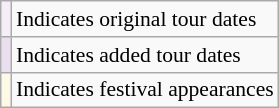<table class="wikitable" style="font-size:90%;">
<tr>
<td style="background-color:#f5eef8;text-align:center"></td>
<td>Indicates original tour dates</td>
</tr>
<tr>
<td style="background-color:#ebdef0;text-align:center"></td>
<td>Indicates added tour dates</td>
</tr>
<tr>
<td style="background-color:#fef9e7;text-align:center"></td>
<td>Indicates festival appearances</td>
</tr>
</table>
